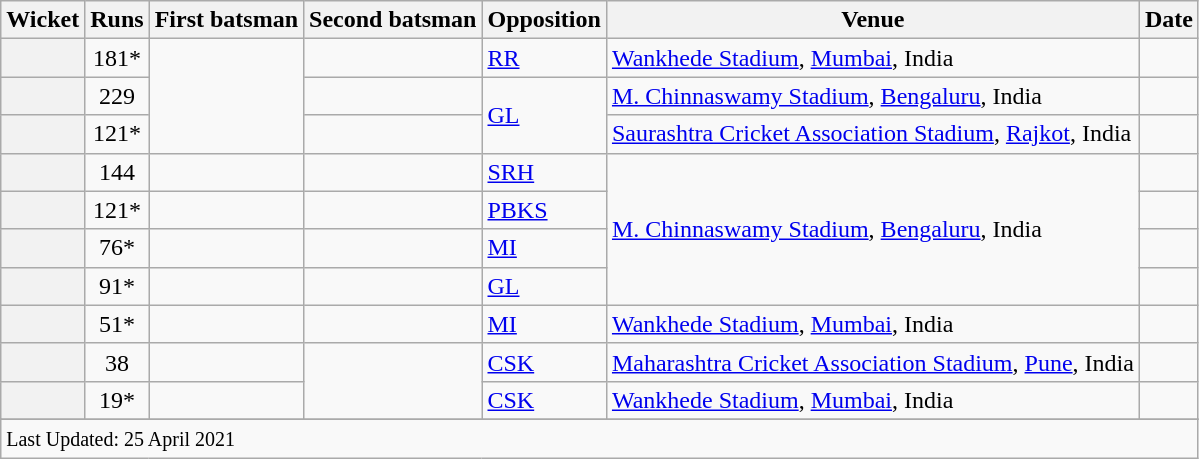<table class="wikitable">
<tr>
<th>Wicket</th>
<th>Runs</th>
<th>First batsman</th>
<th>Second batsman</th>
<th>Opposition</th>
<th>Venue</th>
<th>Date</th>
</tr>
<tr>
<th scope=row style=text-align:center;></th>
<td scope=row style=text-align:center;>181*</td>
<td rowspan=3></td>
<td></td>
<td><a href='#'>RR</a></td>
<td><a href='#'>Wankhede Stadium</a>, <a href='#'>Mumbai</a>, India</td>
<td></td>
</tr>
<tr>
<th scope=row style=text-align:center;></th>
<td scope=row style=text-align:center;>229</td>
<td></td>
<td rowspan=2><a href='#'>GL</a></td>
<td><a href='#'>M. Chinnaswamy Stadium</a>, <a href='#'>Bengaluru</a>, India</td>
<td></td>
</tr>
<tr>
<th scope=row style=text-align:center;></th>
<td scope=row style=text-align:center;>121*</td>
<td></td>
<td><a href='#'>Saurashtra Cricket Association Stadium</a>, <a href='#'>Rajkot</a>, India</td>
<td></td>
</tr>
<tr>
<th scope=row style=text-align:center;></th>
<td scope=row style=text-align:center;>144</td>
<td></td>
<td></td>
<td><a href='#'>SRH</a></td>
<td rowspan=4><a href='#'>M. Chinnaswamy Stadium</a>, <a href='#'>Bengaluru</a>, India</td>
<td></td>
</tr>
<tr>
<th scope=row style=text-align:center;></th>
<td scope=row style=text-align:center;>121*</td>
<td></td>
<td></td>
<td><a href='#'>PBKS</a></td>
<td></td>
</tr>
<tr>
<th scope=row style=text-align:center;></th>
<td scope=row style=text-align:center;>76*</td>
<td></td>
<td></td>
<td><a href='#'>MI</a></td>
<td></td>
</tr>
<tr>
<th scope=row style=text-align:center;></th>
<td scope=row style=text-align:center;>91*</td>
<td></td>
<td></td>
<td><a href='#'>GL</a></td>
<td></td>
</tr>
<tr>
<th scope=row style=text-align:center;></th>
<td scope=row style=text-align:center;>51*</td>
<td></td>
<td></td>
<td><a href='#'>MI</a></td>
<td><a href='#'>Wankhede Stadium</a>, <a href='#'>Mumbai</a>, India</td>
<td></td>
</tr>
<tr>
<th scope=row style=text-align:center;></th>
<td scope=row style=text-align:center;>38</td>
<td></td>
<td rowspan=2></td>
<td><a href='#'>CSK</a></td>
<td><a href='#'>Maharashtra Cricket Association Stadium</a>, <a href='#'>Pune</a>, India</td>
<td></td>
</tr>
<tr>
<th scope=row style=text-align:center;></th>
<td scope=row style=text-align:center;>19*</td>
<td></td>
<td><a href='#'>CSK</a></td>
<td><a href='#'>Wankhede Stadium</a>, <a href='#'>Mumbai</a>, India</td>
<td></td>
</tr>
<tr>
</tr>
<tr class=sortbottom>
<td colspan=7><small>Last Updated: 25 April 2021</small></td>
</tr>
</table>
